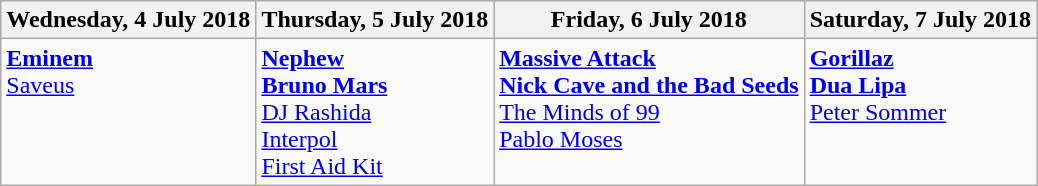<table class="wikitable">
<tr>
<th>Wednesday, 4 July 2018</th>
<th>Thursday, 5 July 2018</th>
<th>Friday, 6 July 2018</th>
<th>Saturday, 7 July 2018</th>
</tr>
<tr valign="top">
<td><strong><a href='#'>Eminem</a></strong><br><a href='#'>Saveus</a></td>
<td><strong><a href='#'>Nephew</a></strong><br><strong><a href='#'>Bruno Mars</a></strong><br><a href='#'>DJ Rashida</a><br><a href='#'>Interpol</a><br><a href='#'>First Aid Kit</a></td>
<td><strong><a href='#'>Massive Attack</a></strong><br><strong><a href='#'>Nick Cave and the Bad Seeds</a></strong><br><a href='#'>The Minds of 99</a><br><a href='#'>Pablo Moses</a></td>
<td><strong><a href='#'>Gorillaz</a></strong><br><strong><a href='#'>Dua Lipa</a></strong><br><a href='#'>Peter Sommer</a></td>
</tr>
</table>
